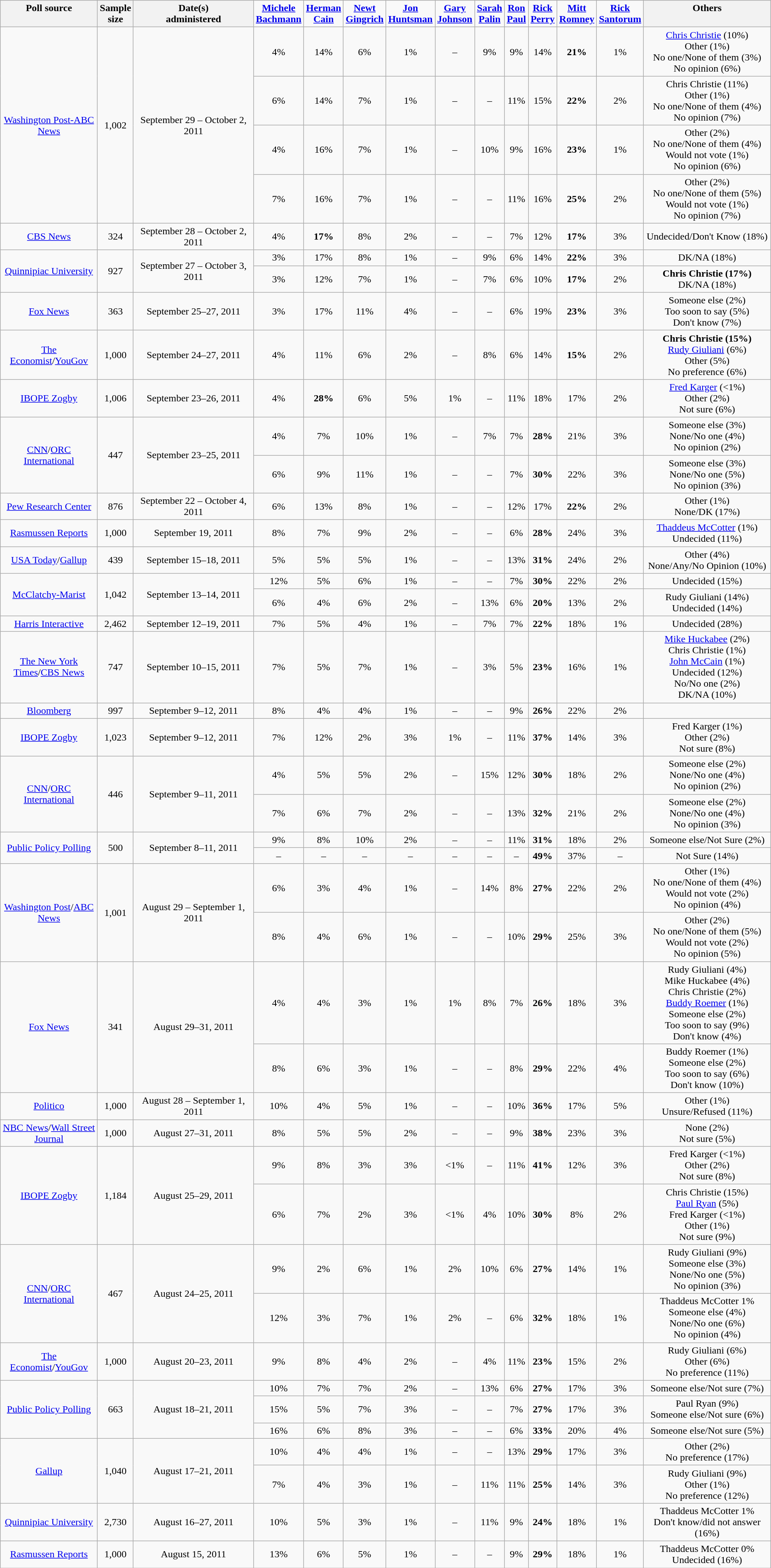<table class="wikitable" style="text-align:center">
<tr valign=top>
<th style="width:150px;">Poll source</th>
<th>Sample<br>size</th>
<th>Date(s)<br> administered</th>
<td><strong><a href='#'>Michele<br> Bachmann</a></strong></td>
<td><strong><a href='#'>Herman<br> Cain</a></strong></td>
<td><strong><a href='#'>Newt<br> Gingrich</a></strong></td>
<td><strong><a href='#'>Jon <br>Huntsman</a></strong></td>
<td><strong><a href='#'>Gary<br> Johnson</a></strong></td>
<td><strong><a href='#'>Sarah<br> Palin</a></strong></td>
<td><strong><a href='#'>Ron<br> Paul</a></strong></td>
<td><strong><a href='#'>Rick<br> Perry</a></strong></td>
<td><strong><a href='#'>Mitt<br> Romney</a></strong></td>
<td><strong><a href='#'>Rick<br> Santorum</a></strong></td>
<th>Others</th>
</tr>
<tr>
<td rowspan=4><a href='#'>Washington Post-ABC News</a></td>
<td rowspan=4>1,002</td>
<td rowspan=4>September 29 – October 2, 2011</td>
<td>4%</td>
<td>14%</td>
<td>6%</td>
<td>1%</td>
<td>–</td>
<td>9%</td>
<td>9%</td>
<td>14%</td>
<td><strong>21%</strong></td>
<td>1%</td>
<td><a href='#'>Chris Christie</a> (10%)<br>Other (1%)<br>No one/None of them (3%)<br>No opinion (6%)</td>
</tr>
<tr>
<td>6%</td>
<td>14%</td>
<td>7%</td>
<td>1%</td>
<td>–</td>
<td>–</td>
<td>11%</td>
<td>15%</td>
<td><strong>22%</strong></td>
<td>2%</td>
<td>Chris Christie (11%)<br>Other (1%)<br>No one/None of them (4%)<br>No opinion (7%)</td>
</tr>
<tr>
<td>4%</td>
<td>16%</td>
<td>7%</td>
<td>1%</td>
<td>–</td>
<td>10%</td>
<td>9%</td>
<td>16%</td>
<td><strong>23%</strong></td>
<td>1%</td>
<td>Other (2%)<br>No one/None of them (4%)<br>Would not vote (1%)<br>No opinion (6%)</td>
</tr>
<tr>
<td>7%</td>
<td>16%</td>
<td>7%</td>
<td>1%</td>
<td>–</td>
<td>–</td>
<td>11%</td>
<td>16%</td>
<td><strong>25%</strong></td>
<td>2%</td>
<td>Other (2%)<br>No one/None of them (5%)<br>Would not vote (1%)<br>No opinion (7%)</td>
</tr>
<tr>
<td><a href='#'>CBS News</a></td>
<td>324</td>
<td>September 28 – October 2, 2011</td>
<td>4%</td>
<td><strong>17%</strong></td>
<td>8%</td>
<td>2%</td>
<td>–</td>
<td>–</td>
<td>7%</td>
<td>12%</td>
<td><strong>17%</strong></td>
<td>3%</td>
<td>Undecided/Don't Know (18%)</td>
</tr>
<tr>
<td rowspan=2><a href='#'>Quinnipiac University</a></td>
<td rowspan=2>927</td>
<td rowspan=2>September 27 – October 3, 2011</td>
<td>3%</td>
<td>17%</td>
<td>8%</td>
<td>1%</td>
<td>–</td>
<td>9%</td>
<td>6%</td>
<td>14%</td>
<td><strong>22%</strong></td>
<td>3%</td>
<td>DK/NA (18%)</td>
</tr>
<tr>
<td>3%</td>
<td>12%</td>
<td>7%</td>
<td>1%</td>
<td>–</td>
<td>7%</td>
<td>6%</td>
<td>10%</td>
<td><strong>17%</strong></td>
<td>2%</td>
<td><span><strong>Chris Christie (17%)</strong></span><br>DK/NA (18%)</td>
</tr>
<tr>
<td><a href='#'>Fox News</a></td>
<td>363</td>
<td>September 25–27, 2011</td>
<td>3%</td>
<td>17%</td>
<td>11%</td>
<td>4%</td>
<td>–</td>
<td>–</td>
<td>6%</td>
<td>19%</td>
<td><strong>23%</strong></td>
<td>3%</td>
<td>Someone else (2%)<br>Too soon to say (5%)<br>Don't know (7%)</td>
</tr>
<tr>
<td><a href='#'>The Economist</a>/<a href='#'>YouGov</a></td>
<td>1,000</td>
<td>September 24–27, 2011</td>
<td>4%</td>
<td>11%</td>
<td>6%</td>
<td>2%</td>
<td>–</td>
<td>8%</td>
<td>6%</td>
<td>14%</td>
<td><strong>15%</strong></td>
<td>2%</td>
<td><span><strong>Chris Christie (15%)</strong></span><br><a href='#'>Rudy Giuliani</a> (6%)<br>Other (5%)<br>No preference (6%)</td>
</tr>
<tr>
<td><a href='#'>IBOPE Zogby</a></td>
<td>1,006</td>
<td>September 23–26, 2011</td>
<td>4%</td>
<td><strong>28%</strong></td>
<td>6%</td>
<td>5%</td>
<td>1%</td>
<td>–</td>
<td>11%</td>
<td>18%</td>
<td>17%</td>
<td>2%</td>
<td><a href='#'>Fred Karger</a> (<1%)<br>Other (2%)<br>Not sure (6%)</td>
</tr>
<tr>
<td rowspan=2><a href='#'>CNN</a>/<a href='#'>ORC International</a></td>
<td rowspan=2>447</td>
<td rowspan=2>September 23–25, 2011</td>
<td>4%</td>
<td>7%</td>
<td>10%</td>
<td>1%</td>
<td>–</td>
<td>7%</td>
<td>7%</td>
<td><strong>28%</strong></td>
<td>21%</td>
<td>3%</td>
<td>Someone else (3%)<br>None/No one (4%)<br>No opinion (2%)</td>
</tr>
<tr>
<td>6%</td>
<td>9%</td>
<td>11%</td>
<td>1%</td>
<td>–</td>
<td>–</td>
<td>7%</td>
<td><strong>30%</strong></td>
<td>22%</td>
<td>3%</td>
<td>Someone else (3%)<br>None/No one (5%)<br>No opinion (3%)</td>
</tr>
<tr>
<td><a href='#'>Pew Research Center</a></td>
<td>876</td>
<td>September 22 – October 4, 2011</td>
<td>6%</td>
<td>13%</td>
<td>8%</td>
<td>1%</td>
<td>–</td>
<td>–</td>
<td>12%</td>
<td>17%</td>
<td><strong>22%</strong></td>
<td>2%</td>
<td>Other (1%)<br>None/DK (17%)</td>
</tr>
<tr>
<td><a href='#'>Rasmussen Reports</a></td>
<td>1,000</td>
<td>September 19, 2011</td>
<td>8%</td>
<td>7%</td>
<td>9%</td>
<td>2%</td>
<td>–</td>
<td>–</td>
<td>6%</td>
<td><strong>28%</strong></td>
<td>24%</td>
<td>3%</td>
<td><a href='#'>Thaddeus McCotter</a> (1%) <br>Undecided (11%)</td>
</tr>
<tr>
<td><a href='#'>USA Today</a>/<a href='#'>Gallup</a></td>
<td>439</td>
<td>September 15–18, 2011</td>
<td>5%</td>
<td>5%</td>
<td>5%</td>
<td>1%</td>
<td>–</td>
<td>–</td>
<td>13%</td>
<td><strong>31%</strong></td>
<td>24%</td>
<td>2%</td>
<td>Other (4%)<br>None/Any/No Opinion (10%)</td>
</tr>
<tr>
<td rowspan=2><a href='#'>McClatchy-Marist</a></td>
<td rowspan=2>1,042</td>
<td rowspan=2>September 13–14, 2011</td>
<td>12%</td>
<td>5%</td>
<td>6%</td>
<td>1%</td>
<td>–</td>
<td>–</td>
<td>7%</td>
<td><strong>30%</strong></td>
<td>22%</td>
<td>2%</td>
<td>Undecided (15%)</td>
</tr>
<tr>
<td>6%</td>
<td>4%</td>
<td>6%</td>
<td>2%</td>
<td>–</td>
<td>13%</td>
<td>6%</td>
<td><strong>20%</strong></td>
<td>13%</td>
<td>2%</td>
<td>Rudy Giuliani (14%)<br>Undecided (14%)</td>
</tr>
<tr>
<td><a href='#'>Harris Interactive</a></td>
<td>2,462</td>
<td>September 12–19, 2011</td>
<td>7%</td>
<td>5%</td>
<td>4%</td>
<td>1%</td>
<td>–</td>
<td>7%</td>
<td>7%</td>
<td><strong>22%</strong></td>
<td>18%</td>
<td>1%</td>
<td>Undecided (28%)</td>
</tr>
<tr>
<td><a href='#'>The New York Times</a>/<a href='#'>CBS News</a></td>
<td>747</td>
<td>September 10–15, 2011</td>
<td>7%</td>
<td>5%</td>
<td>7%</td>
<td>1%</td>
<td>–</td>
<td>3%</td>
<td>5%</td>
<td><strong>23%</strong></td>
<td>16%</td>
<td>1%</td>
<td><a href='#'>Mike Huckabee</a> (2%)<br>Chris Christie (1%)<br><a href='#'>John McCain</a> (1%)<br>Undecided (12%)<br>No/No one (2%)<br>DK/NA (10%)</td>
</tr>
<tr>
<td><a href='#'>Bloomberg</a></td>
<td>997</td>
<td>September 9–12, 2011</td>
<td>8%</td>
<td>4%</td>
<td>4%</td>
<td>1%</td>
<td>–</td>
<td>–</td>
<td>9%</td>
<td><strong>26%</strong></td>
<td>22%</td>
<td>2%</td>
<td></td>
</tr>
<tr>
<td><a href='#'>IBOPE Zogby</a></td>
<td>1,023</td>
<td>September 9–12, 2011</td>
<td>7%</td>
<td>12%</td>
<td>2%</td>
<td>3%</td>
<td>1%</td>
<td>–</td>
<td>11%</td>
<td><strong>37%</strong></td>
<td>14%</td>
<td>3%</td>
<td>Fred Karger (1%)<br>Other (2%)<br>Not sure (8%)</td>
</tr>
<tr>
<td rowspan=2><a href='#'>CNN</a>/<a href='#'>ORC International</a></td>
<td rowspan=2>446</td>
<td rowspan=2>September 9–11, 2011</td>
<td>4%</td>
<td>5%</td>
<td>5%</td>
<td>2%</td>
<td>–</td>
<td>15%</td>
<td>12%</td>
<td><strong>30%</strong></td>
<td>18%</td>
<td>2%</td>
<td>Someone else (2%)<br>None/No one (4%)<br>No opinion (2%)</td>
</tr>
<tr>
<td>7%</td>
<td>6%</td>
<td>7%</td>
<td>2%</td>
<td>–</td>
<td>–</td>
<td>13%</td>
<td><strong>32%</strong></td>
<td>21%</td>
<td>2%</td>
<td>Someone else (2%)<br>None/No one (4%)<br>No opinion (3%)</td>
</tr>
<tr>
<td rowspan=2><a href='#'>Public Policy Polling</a></td>
<td rowspan=2>500</td>
<td rowspan=2>September 8–11, 2011</td>
<td>9%</td>
<td>8%</td>
<td>10%</td>
<td>2%</td>
<td>–</td>
<td>–</td>
<td>11%</td>
<td><strong>31%</strong></td>
<td>18%</td>
<td>2%</td>
<td>Someone else/Not Sure (2%)</td>
</tr>
<tr>
<td>–</td>
<td>–</td>
<td>–</td>
<td>–</td>
<td>–</td>
<td>–</td>
<td>–</td>
<td><strong>49%</strong></td>
<td>37%</td>
<td>–</td>
<td>Not Sure (14%)</td>
</tr>
<tr>
<td rowspan=2><a href='#'>Washington Post</a>/<a href='#'>ABC News</a></td>
<td rowspan=2>1,001</td>
<td rowspan=2>August 29 – September 1, 2011</td>
<td>6%</td>
<td>3%</td>
<td>4%</td>
<td>1%</td>
<td>–</td>
<td>14%</td>
<td>8%</td>
<td><strong>27%</strong></td>
<td>22%</td>
<td>2%</td>
<td>Other (1%)<br>No one/None of them (4%)<br>Would not vote (2%)<br>No opinion (4%)</td>
</tr>
<tr>
<td>8%</td>
<td>4%</td>
<td>6%</td>
<td>1%</td>
<td>–</td>
<td>–</td>
<td>10%</td>
<td><strong>29%</strong></td>
<td>25%</td>
<td>3%</td>
<td>Other (2%)<br>No one/None of them (5%)<br>Would not vote (2%)<br>No opinion (5%)</td>
</tr>
<tr>
<td rowspan=2><a href='#'>Fox News</a></td>
<td rowspan=2>341</td>
<td rowspan=2>August 29–31, 2011</td>
<td>4%</td>
<td>4%</td>
<td>3%</td>
<td>1%</td>
<td>1%</td>
<td>8%</td>
<td>7%</td>
<td><strong>26%</strong></td>
<td>18%</td>
<td>3%</td>
<td>Rudy Giuliani (4%)<br>Mike Huckabee (4%)<br>Chris Christie (2%)<br><a href='#'>Buddy Roemer</a> (1%)<br>Someone else (2%)<br>Too soon to say (9%)<br>Don't know (4%)</td>
</tr>
<tr>
<td>8%</td>
<td>6%</td>
<td>3%</td>
<td>1%</td>
<td>–</td>
<td>–</td>
<td>8%</td>
<td><strong>29%</strong></td>
<td>22%</td>
<td>4%</td>
<td>Buddy Roemer (1%)<br>Someone else (2%)<br>Too soon to say (6%)<br>Don't know (10%)</td>
</tr>
<tr>
<td><a href='#'>Politico</a></td>
<td>1,000</td>
<td>August 28 – September 1, 2011</td>
<td>10%</td>
<td>4%</td>
<td>5%</td>
<td>1%</td>
<td>–</td>
<td>–</td>
<td>10%</td>
<td><strong>36%</strong></td>
<td>17%</td>
<td>5%</td>
<td>Other (1%)<br>Unsure/Refused (11%)</td>
</tr>
<tr>
<td><a href='#'>NBC News</a>/<a href='#'>Wall Street Journal</a></td>
<td>1,000</td>
<td>August 27–31, 2011</td>
<td>8%</td>
<td>5%</td>
<td>5%</td>
<td>2%</td>
<td>–</td>
<td>–</td>
<td>9%</td>
<td><strong>38%</strong></td>
<td>23%</td>
<td>3%</td>
<td>None (2%)<br>Not sure (5%)</td>
</tr>
<tr>
<td rowspan=2><a href='#'>IBOPE Zogby</a></td>
<td rowspan=2>1,184</td>
<td rowspan=2>August 25–29, 2011</td>
<td>9%</td>
<td>8%</td>
<td>3%</td>
<td>3%</td>
<td><1%</td>
<td>–</td>
<td>11%</td>
<td><strong>41%</strong></td>
<td>12%</td>
<td>3%</td>
<td>Fred Karger (<1%)<br>Other (2%)<br>Not sure (8%)</td>
</tr>
<tr>
<td>6%</td>
<td>7%</td>
<td>2%</td>
<td>3%</td>
<td><1%</td>
<td>4%</td>
<td>10%</td>
<td><strong>30%</strong></td>
<td>8%</td>
<td>2%</td>
<td>Chris Christie (15%)<br><a href='#'>Paul Ryan</a> (5%)<br>Fred Karger (<1%)<br>Other (1%)<br>Not sure (9%)</td>
</tr>
<tr>
<td rowspan=2><a href='#'>CNN</a>/<a href='#'>ORC International</a></td>
<td rowspan=2>467</td>
<td rowspan=2>August 24–25, 2011</td>
<td>9%</td>
<td>2%</td>
<td>6%</td>
<td>1%</td>
<td>2%</td>
<td>10%</td>
<td>6%</td>
<td><strong>27%</strong></td>
<td>14%</td>
<td>1%</td>
<td>Rudy Giuliani (9%)<br>Someone else (3%)<br>None/No one (5%)<br>No opinion (3%)</td>
</tr>
<tr>
<td>12%</td>
<td>3%</td>
<td>7%</td>
<td>1%</td>
<td>2%</td>
<td>–</td>
<td>6%</td>
<td><strong>32%</strong></td>
<td>18%</td>
<td>1%</td>
<td>Thaddeus McCotter 1% <br>Someone else (4%)<br>None/No one (6%)<br>No opinion (4%)</td>
</tr>
<tr>
<td><a href='#'>The Economist</a>/<a href='#'>YouGov</a></td>
<td>1,000</td>
<td>August 20–23, 2011</td>
<td>9%</td>
<td>8%</td>
<td>4%</td>
<td>2%</td>
<td>–</td>
<td>4%</td>
<td>11%</td>
<td><strong>23%</strong></td>
<td>15%</td>
<td>2%</td>
<td>Rudy Giuliani (6%)<br>Other (6%)<br>No preference (11%)</td>
</tr>
<tr>
<td rowspan=3><a href='#'>Public Policy Polling</a></td>
<td rowspan=3>663</td>
<td rowspan=3>August 18–21, 2011</td>
<td>10%</td>
<td>7%</td>
<td>7%</td>
<td>2%</td>
<td>–</td>
<td>13%</td>
<td>6%</td>
<td><strong>27%</strong></td>
<td>17%</td>
<td>3%</td>
<td>Someone else/Not sure (7%)</td>
</tr>
<tr>
<td>15%</td>
<td>5%</td>
<td>7%</td>
<td>3%</td>
<td>–</td>
<td>–</td>
<td>7%</td>
<td><strong>27%</strong></td>
<td>17%</td>
<td>3%</td>
<td>Paul Ryan (9%)<br>Someone else/Not sure (6%)</td>
</tr>
<tr>
<td>16%</td>
<td>6%</td>
<td>8%</td>
<td>3%</td>
<td>–</td>
<td>–</td>
<td>6%</td>
<td><strong>33%</strong></td>
<td>20%</td>
<td>4%</td>
<td>Someone else/Not sure (5%)</td>
</tr>
<tr>
<td rowspan=2><a href='#'>Gallup</a></td>
<td rowspan=2>1,040</td>
<td rowspan=2>August 17–21, 2011</td>
<td>10%</td>
<td>4%</td>
<td>4%</td>
<td>1%</td>
<td>–</td>
<td>–</td>
<td>13%</td>
<td><strong>29%</strong></td>
<td>17%</td>
<td>3%</td>
<td>Other (2%)<br>No preference (17%)</td>
</tr>
<tr>
<td>7%</td>
<td>4%</td>
<td>3%</td>
<td>1%</td>
<td>–</td>
<td>11%</td>
<td>11%</td>
<td><strong>25%</strong></td>
<td>14%</td>
<td>3%</td>
<td>Rudy Giuliani (9%)<br>Other (1%)<br>No preference (12%)</td>
</tr>
<tr>
<td><a href='#'>Quinnipiac University</a></td>
<td>2,730</td>
<td>August 16–27, 2011</td>
<td>10%</td>
<td>5%</td>
<td>3%</td>
<td>1%</td>
<td>–</td>
<td>11%</td>
<td>9%</td>
<td><strong>24%</strong></td>
<td>18%</td>
<td>1%</td>
<td>Thaddeus McCotter 1% <br>Don't know/did not answer (16%)</td>
</tr>
<tr>
<td><a href='#'>Rasmussen Reports</a></td>
<td>1,000</td>
<td>August 15, 2011</td>
<td>13%</td>
<td>6%</td>
<td>5%</td>
<td>1%</td>
<td>–</td>
<td>–</td>
<td>9%</td>
<td><strong>29%</strong></td>
<td>18%</td>
<td>1%</td>
<td>Thaddeus McCotter 0% <br>Undecided (16%)</td>
</tr>
</table>
